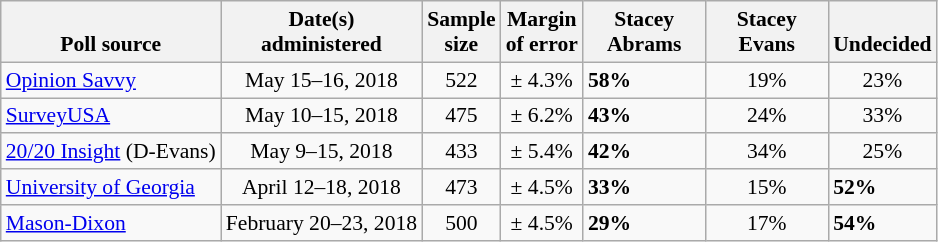<table class="wikitable" style="font-size:90%">
<tr valign=bottom>
<th>Poll source</th>
<th>Date(s)<br>administered</th>
<th>Sample<br>size</th>
<th>Margin<br>of error</th>
<th style="width:75px;">Stacey<br>Abrams</th>
<th style="width:75px;">Stacey<br>Evans</th>
<th>Undecided</th>
</tr>
<tr>
<td><a href='#'>Opinion Savvy</a></td>
<td align=center>May 15–16, 2018</td>
<td align=center>522</td>
<td align=center>± 4.3%</td>
<td><strong>58%</strong></td>
<td align=center>19%</td>
<td align=center>23%</td>
</tr>
<tr>
<td><a href='#'>SurveyUSA</a></td>
<td align=center>May 10–15, 2018</td>
<td align=center>475</td>
<td align=center>± 6.2%</td>
<td><strong>43%</strong></td>
<td align=center>24%</td>
<td align=center>33%</td>
</tr>
<tr>
<td><a href='#'>20/20 Insight</a> (D-Evans)</td>
<td align=center>May 9–15, 2018</td>
<td align=center>433</td>
<td align=center>± 5.4%</td>
<td><strong>42%</strong></td>
<td align=center>34%</td>
<td align=center>25%</td>
</tr>
<tr>
<td><a href='#'>University of Georgia</a></td>
<td align=center>April 12–18, 2018</td>
<td align=center>473</td>
<td align=center>± 4.5%</td>
<td><strong>33%</strong></td>
<td align=center>15%</td>
<td><strong>52%</strong></td>
</tr>
<tr>
<td><a href='#'>Mason-Dixon</a></td>
<td align=center>February 20–23, 2018</td>
<td align=center>500</td>
<td align=center>± 4.5%</td>
<td><strong>29%</strong></td>
<td align=center>17%</td>
<td><strong>54%</strong></td>
</tr>
</table>
